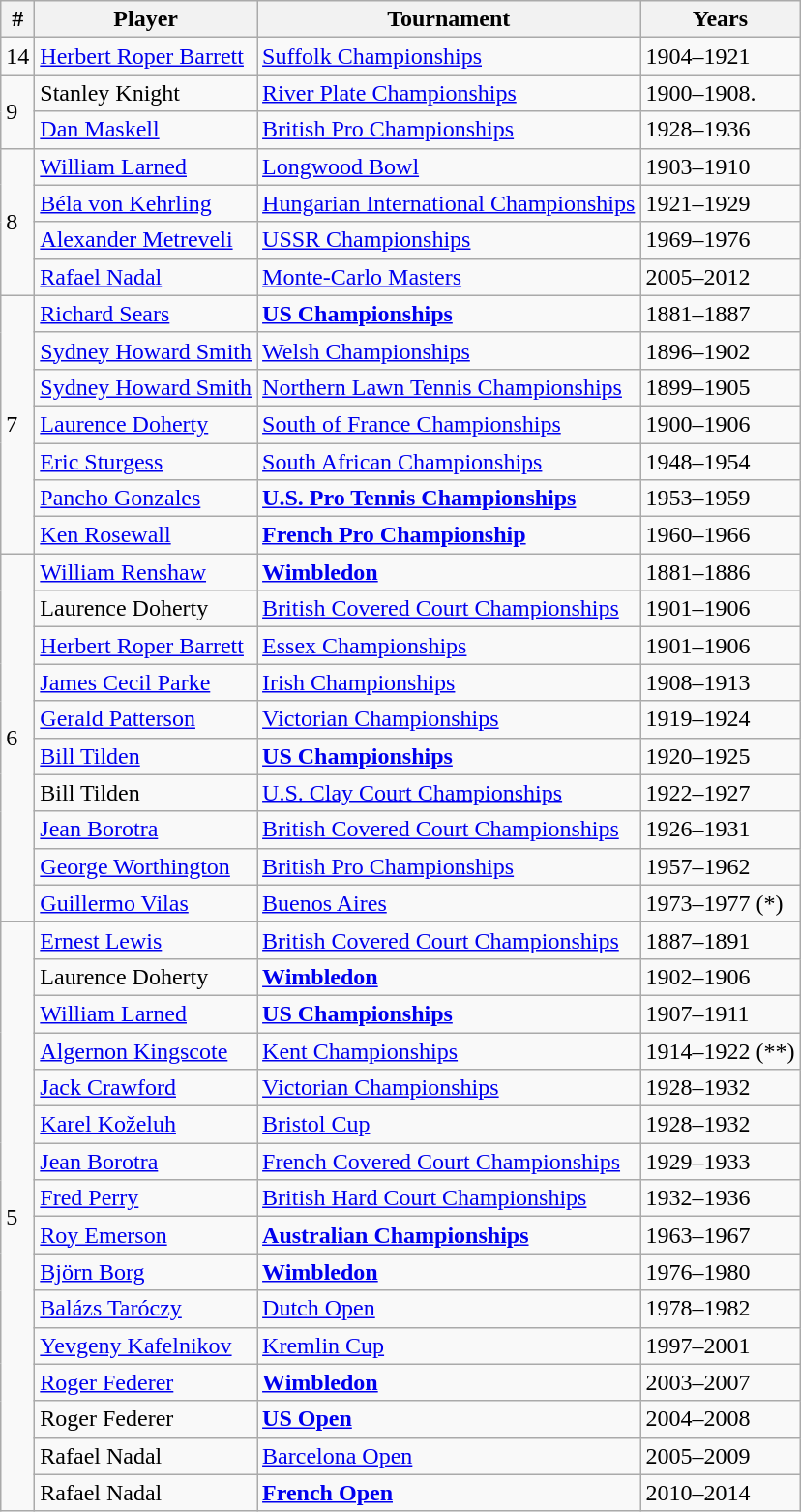<table class="sortable wikitable">
<tr>
<th>#</th>
<th>Player</th>
<th>Tournament</th>
<th class="unsortable">Years</th>
</tr>
<tr>
<td>14</td>
<td> <a href='#'>Herbert Roper Barrett</a></td>
<td><a href='#'>Suffolk Championships</a></td>
<td>1904–1921</td>
</tr>
<tr>
<td rowspan=2>9</td>
<td> Stanley Knight</td>
<td><a href='#'>River Plate Championships</a></td>
<td>1900–1908.</td>
</tr>
<tr>
<td> <a href='#'>Dan Maskell</a></td>
<td><a href='#'>British Pro Championships</a></td>
<td>1928–1936</td>
</tr>
<tr>
<td rowspan=4>8</td>
<td> <a href='#'>William Larned</a></td>
<td><a href='#'>Longwood Bowl</a></td>
<td>1903–1910</td>
</tr>
<tr>
<td> <a href='#'>Béla von Kehrling</a></td>
<td><a href='#'>Hungarian International Championships</a></td>
<td>1921–1929</td>
</tr>
<tr>
<td> <a href='#'>Alexander Metreveli</a></td>
<td><a href='#'>USSR Championships</a></td>
<td>1969–1976</td>
</tr>
<tr>
<td> <a href='#'>Rafael Nadal</a></td>
<td><a href='#'>Monte-Carlo Masters</a></td>
<td>2005–2012</td>
</tr>
<tr>
<td rowspan=7>7</td>
<td> <a href='#'>Richard Sears</a></td>
<td><strong><a href='#'>US Championships</a></strong></td>
<td>1881–1887</td>
</tr>
<tr>
<td> <a href='#'>Sydney Howard Smith</a></td>
<td><a href='#'>Welsh Championships</a></td>
<td>1896–1902</td>
</tr>
<tr>
<td> <a href='#'>Sydney Howard Smith</a></td>
<td><a href='#'>Northern Lawn Tennis Championships</a></td>
<td>1899–1905</td>
</tr>
<tr>
<td> <a href='#'>Laurence Doherty</a></td>
<td><a href='#'>South of France Championships</a></td>
<td>1900–1906</td>
</tr>
<tr>
<td> <a href='#'>Eric Sturgess</a></td>
<td><a href='#'>South African Championships</a></td>
<td>1948–1954</td>
</tr>
<tr>
<td> <a href='#'>Pancho Gonzales</a></td>
<td><strong><a href='#'>U.S. Pro Tennis Championships</a></strong></td>
<td>1953–1959</td>
</tr>
<tr>
<td> <a href='#'>Ken Rosewall</a></td>
<td><strong><a href='#'>French Pro Championship</a></strong></td>
<td>1960–1966</td>
</tr>
<tr>
<td rowspan=10>6</td>
<td> <a href='#'>William Renshaw</a></td>
<td><strong><a href='#'>Wimbledon</a></strong></td>
<td>1881–1886</td>
</tr>
<tr>
<td> Laurence Doherty</td>
<td><a href='#'>British Covered Court Championships</a></td>
<td>1901–1906</td>
</tr>
<tr>
<td> <a href='#'>Herbert Roper Barrett</a></td>
<td><a href='#'>Essex Championships</a></td>
<td>1901–1906</td>
</tr>
<tr>
<td> <a href='#'>James Cecil Parke</a></td>
<td><a href='#'>Irish Championships</a></td>
<td>1908–1913</td>
</tr>
<tr>
<td> <a href='#'>Gerald Patterson</a></td>
<td><a href='#'>Victorian Championships</a></td>
<td>1919–1924</td>
</tr>
<tr>
<td> <a href='#'>Bill Tilden</a></td>
<td><strong><a href='#'>US Championships</a></strong></td>
<td>1920–1925</td>
</tr>
<tr>
<td> Bill Tilden</td>
<td><a href='#'>U.S. Clay Court Championships</a></td>
<td>1922–1927</td>
</tr>
<tr>
<td> <a href='#'>Jean Borotra</a></td>
<td><a href='#'>British Covered Court Championships</a></td>
<td>1926–1931</td>
</tr>
<tr>
<td> <a href='#'>George Worthington</a></td>
<td><a href='#'>British Pro Championships</a></td>
<td>1957–1962</td>
</tr>
<tr>
<td> <a href='#'>Guillermo Vilas</a></td>
<td><a href='#'>Buenos Aires</a></td>
<td>1973–1977 (*)</td>
</tr>
<tr>
<td rowspan=16>5</td>
<td> <a href='#'>Ernest Lewis</a></td>
<td><a href='#'>British Covered Court Championships</a></td>
<td>1887–1891</td>
</tr>
<tr>
<td> Laurence Doherty</td>
<td><strong><a href='#'>Wimbledon</a></strong></td>
<td>1902–1906</td>
</tr>
<tr>
<td> <a href='#'>William Larned</a></td>
<td><strong><a href='#'>US Championships</a></strong></td>
<td>1907–1911</td>
</tr>
<tr>
<td> <a href='#'>Algernon Kingscote</a></td>
<td><a href='#'>Kent Championships</a></td>
<td>1914–1922 (**)</td>
</tr>
<tr>
<td> <a href='#'>Jack Crawford</a></td>
<td><a href='#'>Victorian Championships</a></td>
<td>1928–1932</td>
</tr>
<tr>
<td> <a href='#'>Karel Koželuh</a></td>
<td><a href='#'>Bristol Cup</a></td>
<td>1928–1932</td>
</tr>
<tr>
<td> <a href='#'>Jean Borotra</a></td>
<td><a href='#'>French Covered Court Championships</a></td>
<td>1929–1933</td>
</tr>
<tr>
<td> <a href='#'>Fred Perry</a></td>
<td><a href='#'>British Hard Court Championships</a></td>
<td>1932–1936</td>
</tr>
<tr>
<td> <a href='#'>Roy Emerson</a></td>
<td><strong><a href='#'>Australian Championships</a></strong></td>
<td>1963–1967</td>
</tr>
<tr>
<td> <a href='#'>Björn Borg</a></td>
<td><strong><a href='#'>Wimbledon</a></strong></td>
<td>1976–1980</td>
</tr>
<tr>
<td> <a href='#'>Balázs Taróczy</a></td>
<td><a href='#'>Dutch Open</a></td>
<td>1978–1982</td>
</tr>
<tr>
<td> <a href='#'>Yevgeny Kafelnikov</a></td>
<td><a href='#'>Kremlin Cup</a></td>
<td>1997–2001</td>
</tr>
<tr>
<td> <a href='#'>Roger Federer</a></td>
<td><strong><a href='#'>Wimbledon</a></strong></td>
<td>2003–2007</td>
</tr>
<tr>
<td> Roger Federer</td>
<td><strong><a href='#'>US Open</a></strong></td>
<td>2004–2008</td>
</tr>
<tr>
<td> Rafael Nadal</td>
<td><a href='#'>Barcelona Open</a></td>
<td>2005–2009</td>
</tr>
<tr>
<td> Rafael Nadal</td>
<td><strong><a href='#'>French Open</a></strong></td>
<td>2010–2014</td>
</tr>
</table>
